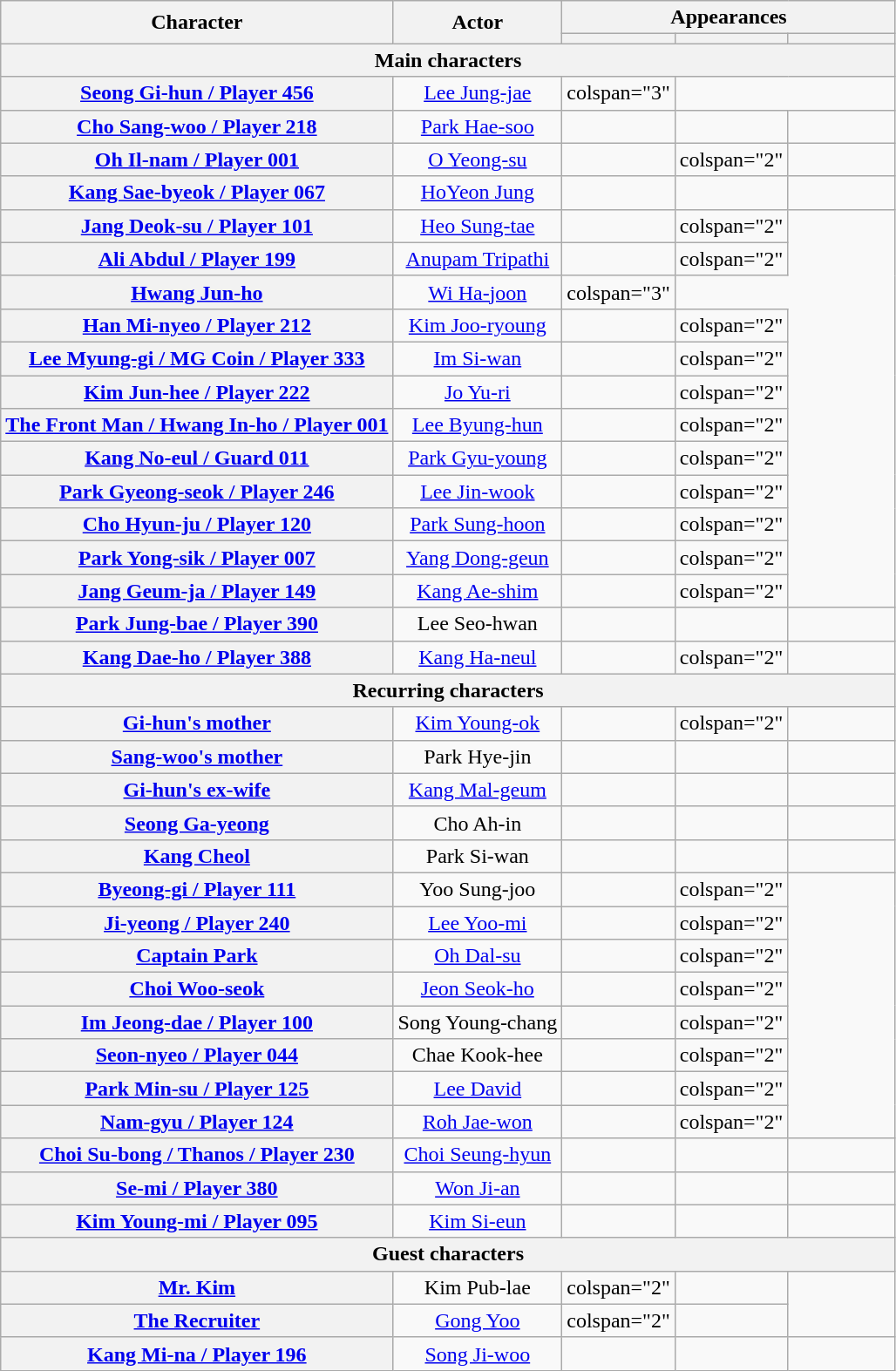<table class="wikitable plainrowheaders" style="text-align:center; width:auto">
<tr>
<th scope="col" rowspan="2">Character</th>
<th scope="col" rowspan="2">Actor</th>
<th colspan="3">Appearances</th>
</tr>
<tr>
<th scope="col" style="width:75px;"><a href='#'></a></th>
<th scope="col" style="width:75px;"><a href='#'></a></th>
<th scope="col" style="width:75px;"><a href='#'></a></th>
</tr>
<tr>
<th scope="col" colspan="5">Main characters</th>
</tr>
<tr>
<th scope="row"><a href='#'>Seong Gi-hun / Player 456</a></th>
<td><a href='#'>Lee Jung-jae</a></td>
<td>colspan="3" </td>
</tr>
<tr>
<th scope="row"><a href='#'>Cho Sang-woo / Player 218</a></th>
<td><a href='#'>Park Hae-soo</a></td>
<td></td>
<td></td>
<td></td>
</tr>
<tr>
<th scope="row"><a href='#'>Oh Il-nam / Player 001</a></th>
<td><a href='#'>O Yeong-su</a></td>
<td></td>
<td>colspan="2" </td>
</tr>
<tr>
<th scope="row"><a href='#'>Kang Sae-byeok / Player 067</a></th>
<td><a href='#'>HoYeon Jung</a></td>
<td></td>
<td></td>
<td></td>
</tr>
<tr>
<th scope="row"><a href='#'>Jang Deok-su / Player 101</a></th>
<td><a href='#'>Heo Sung-tae</a></td>
<td></td>
<td>colspan="2" </td>
</tr>
<tr>
<th scope="row"><a href='#'>Ali Abdul / Player 199</a></th>
<td><a href='#'>Anupam Tripathi</a></td>
<td></td>
<td>colspan="2" </td>
</tr>
<tr>
<th scope="row"><a href='#'>Hwang Jun-ho</a></th>
<td><a href='#'>Wi Ha-joon</a></td>
<td>colspan="3" </td>
</tr>
<tr>
<th scope="row"><a href='#'>Han Mi-nyeo / Player 212</a></th>
<td><a href='#'>Kim Joo-ryoung</a></td>
<td></td>
<td>colspan="2" </td>
</tr>
<tr>
<th scope="row"><a href='#'>Lee Myung-gi / MG Coin / Player 333</a></th>
<td><a href='#'>Im Si-wan</a></td>
<td></td>
<td>colspan="2" </td>
</tr>
<tr>
<th scope="row"><a href='#'>Kim Jun-hee / Player 222</a></th>
<td><a href='#'>Jo Yu-ri</a></td>
<td></td>
<td>colspan="2" </td>
</tr>
<tr>
<th scope="row"><a href='#'>The Front Man / Hwang In-ho / Player 001</a></th>
<td><a href='#'>Lee Byung-hun</a></td>
<td></td>
<td>colspan="2" </td>
</tr>
<tr>
<th scope="row"><a href='#'>Kang No-eul / Guard 011</a></th>
<td><a href='#'>Park Gyu-young</a></td>
<td></td>
<td>colspan="2" </td>
</tr>
<tr>
<th scope="row"><a href='#'>Park Gyeong-seok / Player 246</a></th>
<td><a href='#'>Lee Jin-wook</a></td>
<td></td>
<td>colspan="2" </td>
</tr>
<tr>
<th scope="row"><a href='#'>Cho Hyun-ju / Player 120</a></th>
<td><a href='#'>Park Sung-hoon</a></td>
<td></td>
<td>colspan="2" </td>
</tr>
<tr>
<th scope="row"><a href='#'>Park Yong-sik / Player 007</a></th>
<td><a href='#'>Yang Dong-geun</a></td>
<td></td>
<td>colspan="2" </td>
</tr>
<tr>
<th scope="row"><a href='#'>Jang Geum-ja / Player 149</a></th>
<td><a href='#'>Kang Ae-shim</a></td>
<td></td>
<td>colspan="2" </td>
</tr>
<tr>
<th scope="row"><a href='#'>Park Jung-bae / Player 390</a></th>
<td>Lee Seo-hwan</td>
<td></td>
<td></td>
<td></td>
</tr>
<tr>
<th scope="row"><a href='#'>Kang Dae-ho / Player 388</a></th>
<td><a href='#'>Kang Ha-neul</a></td>
<td></td>
<td>colspan="2" </td>
</tr>
<tr>
<th scope="col" colspan="5">Recurring characters</th>
</tr>
<tr>
<th scope="row"><a href='#'>Gi-hun's mother</a></th>
<td><a href='#'>Kim Young-ok</a></td>
<td></td>
<td>colspan="2" </td>
</tr>
<tr>
<th scope="row"><a href='#'>Sang-woo's mother</a></th>
<td>Park Hye-jin</td>
<td></td>
<td></td>
<td></td>
</tr>
<tr>
<th scope="row"><a href='#'>Gi-hun's ex-wife</a></th>
<td><a href='#'>Kang Mal-geum</a></td>
<td></td>
<td></td>
<td></td>
</tr>
<tr>
<th scope="row"><a href='#'>Seong Ga-yeong</a></th>
<td>Cho Ah-in</td>
<td></td>
<td></td>
<td></td>
</tr>
<tr>
<th scope="row"><a href='#'>Kang Cheol</a></th>
<td>Park Si-wan</td>
<td></td>
<td></td>
<td></td>
</tr>
<tr>
<th scope="row"><a href='#'>Byeong-gi / Player 111</a></th>
<td>Yoo Sung-joo</td>
<td></td>
<td>colspan="2" </td>
</tr>
<tr>
<th scope="row"><a href='#'>Ji-yeong / Player 240</a></th>
<td><a href='#'>Lee Yoo-mi</a></td>
<td></td>
<td>colspan="2" </td>
</tr>
<tr>
<th scope="row"><a href='#'>Captain Park</a></th>
<td><a href='#'>Oh Dal-su</a></td>
<td></td>
<td>colspan="2" </td>
</tr>
<tr>
<th scope="row"><a href='#'>Choi Woo-seok</a></th>
<td><a href='#'>Jeon Seok-ho</a></td>
<td></td>
<td>colspan="2" </td>
</tr>
<tr>
<th scope="row"><a href='#'>Im Jeong-dae / Player 100</a></th>
<td>Song Young-chang</td>
<td></td>
<td>colspan="2" </td>
</tr>
<tr>
<th scope="row"><a href='#'>Seon-nyeo / Player 044</a></th>
<td>Chae Kook-hee</td>
<td></td>
<td>colspan="2" </td>
</tr>
<tr>
<th scope="row"><a href='#'>Park Min-su / Player 125</a></th>
<td><a href='#'>Lee David</a></td>
<td></td>
<td>colspan="2" </td>
</tr>
<tr>
<th scope="row"><a href='#'>Nam-gyu / Player 124</a></th>
<td><a href='#'>Roh Jae-won</a></td>
<td></td>
<td>colspan="2" </td>
</tr>
<tr>
<th scope="row"><a href='#'>Choi Su-bong / Thanos / Player 230</a></th>
<td><a href='#'>Choi Seung-hyun</a></td>
<td></td>
<td></td>
<td></td>
</tr>
<tr>
<th scope="row"><a href='#'>Se-mi / Player 380</a></th>
<td><a href='#'>Won Ji-an</a></td>
<td></td>
<td></td>
<td></td>
</tr>
<tr>
<th scope="row"><a href='#'>Kim Young-mi / Player 095</a></th>
<td><a href='#'>Kim Si-eun</a></td>
<td></td>
<td></td>
<td></td>
</tr>
<tr>
<th scope="col" colspan="5">Guest characters</th>
</tr>
<tr>
<th scope="row"><a href='#'>Mr. Kim</a></th>
<td>Kim Pub-lae</td>
<td>colspan="2" </td>
<td></td>
</tr>
<tr>
<th scope="row"><a href='#'>The Recruiter</a></th>
<td><a href='#'>Gong Yoo</a></td>
<td>colspan="2" </td>
<td></td>
</tr>
<tr>
<th scope="row"><a href='#'>Kang Mi-na / Player 196</a></th>
<td><a href='#'>Song Ji-woo</a></td>
<td></td>
<td></td>
<td></td>
</tr>
</table>
